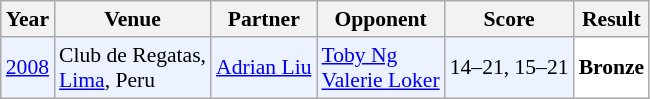<table class="sortable wikitable" style="font-size: 90%">
<tr>
<th>Year</th>
<th>Venue</th>
<th>Partner</th>
<th>Opponent</th>
<th>Score</th>
<th>Result</th>
</tr>
<tr style="background:#ECF2FF">
<td align="center"><a href='#'>2008</a></td>
<td align="left">Club de Regatas,<br><a href='#'>Lima</a>, Peru</td>
<td align="left"> <a href='#'>Adrian Liu</a></td>
<td align="left"> <a href='#'>Toby Ng</a><br> <a href='#'>Valerie Loker</a></td>
<td align="left">14–21, 15–21</td>
<td style="text-align:left; background:white"> <strong>Bronze</strong></td>
</tr>
</table>
